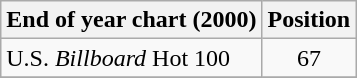<table class="wikitable sortable">
<tr>
<th align="left">End of year chart (2000)</th>
<th align="center">Position</th>
</tr>
<tr>
<td>U.S. <em>Billboard</em> Hot 100</td>
<td align="center">67</td>
</tr>
<tr>
</tr>
</table>
